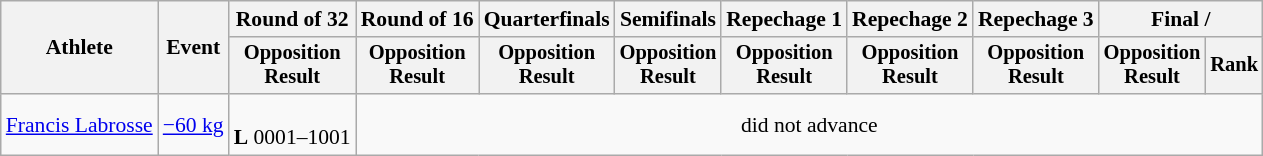<table class="wikitable" style="font-size:90%">
<tr>
<th rowspan="2">Athlete</th>
<th rowspan="2">Event</th>
<th>Round of 32</th>
<th>Round of 16</th>
<th>Quarterfinals</th>
<th>Semifinals</th>
<th>Repechage 1</th>
<th>Repechage 2</th>
<th>Repechage 3</th>
<th colspan=2>Final / </th>
</tr>
<tr style="font-size:95%">
<th>Opposition<br>Result</th>
<th>Opposition<br>Result</th>
<th>Opposition<br>Result</th>
<th>Opposition<br>Result</th>
<th>Opposition<br>Result</th>
<th>Opposition<br>Result</th>
<th>Opposition<br>Result</th>
<th>Opposition<br>Result</th>
<th>Rank</th>
</tr>
<tr align=center>
<td align=left><a href='#'>Francis Labrosse</a></td>
<td align=left><a href='#'>−60 kg</a></td>
<td><br><strong>L</strong> 0001–1001</td>
<td colspan=8>did not advance</td>
</tr>
</table>
